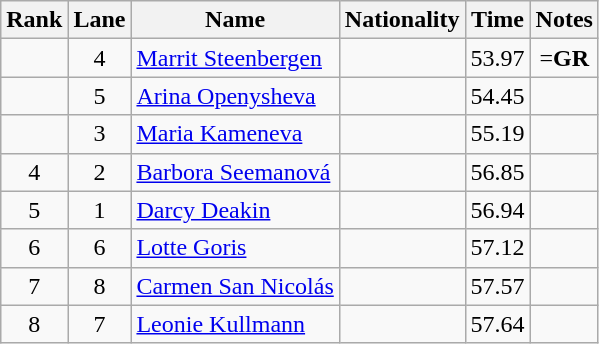<table class='wikitable sortable' style='text-align:center'>
<tr>
<th>Rank</th>
<th>Lane</th>
<th>Name</th>
<th>Nationality</th>
<th>Time</th>
<th>Notes</th>
</tr>
<tr>
<td></td>
<td>4</td>
<td align=left><a href='#'>Marrit Steenbergen</a></td>
<td align=left></td>
<td>53.97</td>
<td>=<strong>GR</strong></td>
</tr>
<tr>
<td></td>
<td>5</td>
<td align=left><a href='#'>Arina Openysheva</a></td>
<td align=left></td>
<td>54.45</td>
<td></td>
</tr>
<tr>
<td></td>
<td>3</td>
<td align=left><a href='#'>Maria Kameneva</a></td>
<td align=left></td>
<td>55.19</td>
<td></td>
</tr>
<tr>
<td>4</td>
<td>2</td>
<td align=left><a href='#'>Barbora Seemanová</a></td>
<td align=left></td>
<td>56.85</td>
<td></td>
</tr>
<tr>
<td>5</td>
<td>1</td>
<td align=left><a href='#'>Darcy Deakin</a></td>
<td align=left></td>
<td>56.94</td>
<td></td>
</tr>
<tr>
<td>6</td>
<td>6</td>
<td align=left><a href='#'>Lotte Goris</a></td>
<td align=left></td>
<td>57.12</td>
<td></td>
</tr>
<tr>
<td>7</td>
<td>8</td>
<td align=left><a href='#'>Carmen San Nicolás</a></td>
<td align=left></td>
<td>57.57</td>
<td></td>
</tr>
<tr>
<td>8</td>
<td>7</td>
<td align=left><a href='#'>Leonie Kullmann</a></td>
<td align=left></td>
<td>57.64</td>
<td></td>
</tr>
</table>
